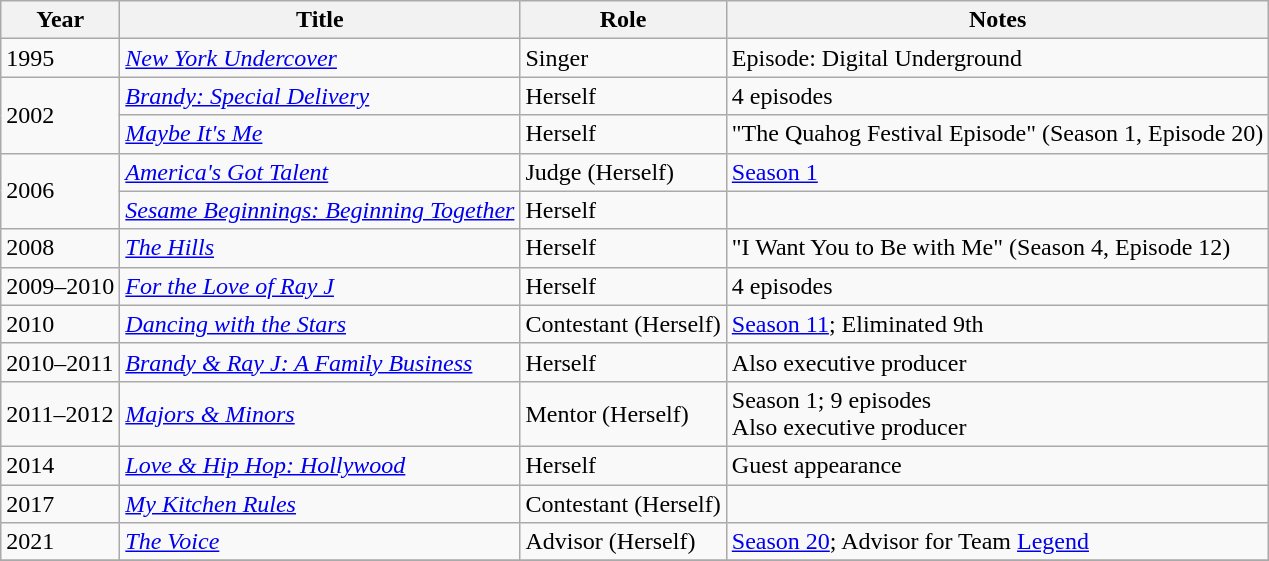<table class="wikitable sortable">
<tr>
<th>Year</th>
<th>Title</th>
<th>Role</th>
<th class="unsortable">Notes</th>
</tr>
<tr>
<td>1995</td>
<td><em><a href='#'>New York Undercover</a></em></td>
<td>Singer</td>
<td>Episode: Digital Underground</td>
</tr>
<tr>
<td rowspan="2">2002</td>
<td><em><a href='#'>Brandy: Special Delivery</a></em></td>
<td>Herself</td>
<td>4 episodes</td>
</tr>
<tr>
<td><em><a href='#'>Maybe It's Me</a></em></td>
<td>Herself</td>
<td>"The Quahog Festival Episode" (Season 1, Episode 20)</td>
</tr>
<tr>
<td rowspan="2">2006</td>
<td><em><a href='#'>America's Got Talent</a></em></td>
<td>Judge (Herself)</td>
<td><a href='#'>Season 1</a></td>
</tr>
<tr>
<td><em><a href='#'>Sesame Beginnings: Beginning Together</a></em></td>
<td>Herself</td>
<td></td>
</tr>
<tr>
<td>2008</td>
<td><em><a href='#'>The Hills</a></em></td>
<td>Herself</td>
<td>"I Want You to Be with Me" (Season 4, Episode 12)</td>
</tr>
<tr>
<td>2009–2010</td>
<td><em><a href='#'>For the Love of Ray J</a></em></td>
<td>Herself</td>
<td>4 episodes</td>
</tr>
<tr>
<td>2010</td>
<td><em><a href='#'>Dancing with the Stars</a></em></td>
<td>Contestant (Herself)</td>
<td><a href='#'>Season 11</a>; Eliminated 9th</td>
</tr>
<tr>
<td>2010–2011</td>
<td><em><a href='#'>Brandy & Ray J: A Family Business</a></em></td>
<td>Herself</td>
<td>Also executive producer</td>
</tr>
<tr>
<td>2011–2012</td>
<td><em><a href='#'>Majors & Minors</a></em></td>
<td>Mentor (Herself)</td>
<td>Season 1; 9 episodes<br>Also executive producer</td>
</tr>
<tr>
<td>2014</td>
<td><em><a href='#'>Love & Hip Hop: Hollywood</a></em></td>
<td>Herself</td>
<td>Guest appearance</td>
</tr>
<tr>
<td>2017</td>
<td><em><a href='#'>My Kitchen Rules</a></em></td>
<td>Contestant (Herself)</td>
<td></td>
</tr>
<tr>
<td>2021</td>
<td><em><a href='#'>The Voice</a></em></td>
<td>Advisor (Herself)</td>
<td><a href='#'>Season 20</a>; Advisor for Team <a href='#'>Legend</a></td>
</tr>
<tr>
</tr>
</table>
